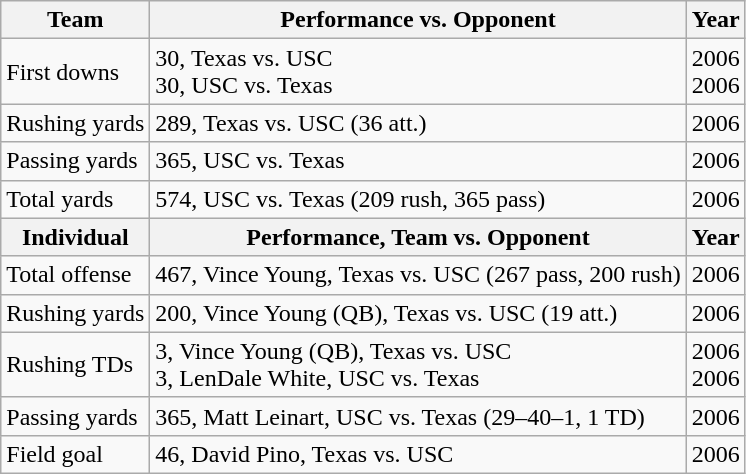<table class="wikitable">
<tr>
<th>Team</th>
<th>Performance vs. Opponent</th>
<th>Year</th>
</tr>
<tr>
<td>First downs</td>
<td>30, Texas vs. USC<br>30, USC vs. Texas</td>
<td>2006<br>2006</td>
</tr>
<tr>
<td>Rushing yards</td>
<td>289, Texas vs. USC (36 att.)</td>
<td>2006</td>
</tr>
<tr>
<td>Passing yards</td>
<td>365, USC vs. Texas</td>
<td>2006</td>
</tr>
<tr>
<td>Total yards</td>
<td>574, USC vs. Texas (209 rush, 365 pass)</td>
<td>2006</td>
</tr>
<tr>
<th>Individual</th>
<th>Performance, Team vs. Opponent</th>
<th>Year</th>
</tr>
<tr>
<td>Total offense</td>
<td>467, Vince Young, Texas vs. USC (267 pass, 200 rush)</td>
<td>2006</td>
</tr>
<tr>
<td>Rushing yards</td>
<td>200, Vince Young (QB), Texas vs. USC (19 att.)</td>
<td>2006</td>
</tr>
<tr>
<td>Rushing TDs</td>
<td>3, Vince Young (QB), Texas vs. USC<br>3, LenDale White, USC vs. Texas</td>
<td>2006<br>2006</td>
</tr>
<tr>
<td>Passing yards</td>
<td>365, Matt Leinart, USC vs. Texas (29–40–1, 1 TD)</td>
<td>2006</td>
</tr>
<tr>
<td>Field goal</td>
<td>46, David Pino, Texas vs. USC</td>
<td>2006</td>
</tr>
</table>
